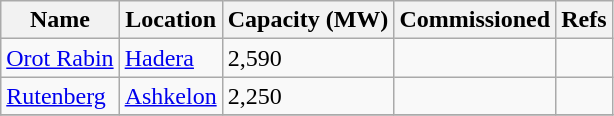<table class="wikitable sortable">
<tr>
<th>Name</th>
<th>Location</th>
<th>Capacity (MW)</th>
<th>Commissioned</th>
<th>Refs</th>
</tr>
<tr>
<td><a href='#'>Orot Rabin</a></td>
<td><a href='#'>Hadera</a></td>
<td>2,590</td>
<td></td>
<td></td>
</tr>
<tr>
<td><a href='#'>Rutenberg</a></td>
<td><a href='#'>Ashkelon</a></td>
<td>2,250</td>
<td></td>
<td></td>
</tr>
<tr>
</tr>
</table>
